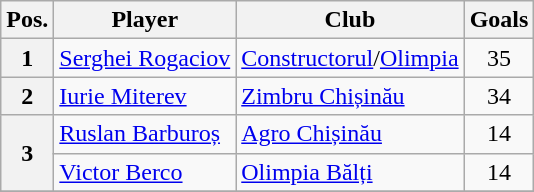<table class="wikitable">
<tr>
<th>Pos.</th>
<th>Player</th>
<th>Club</th>
<th>Goals</th>
</tr>
<tr>
<th align=center>1</th>
<td> <a href='#'>Serghei Rogaciov</a></td>
<td><a href='#'>Constructorul</a>/<a href='#'>Olimpia</a></td>
<td align=center>35</td>
</tr>
<tr>
<th align=center>2</th>
<td> <a href='#'>Iurie Miterev</a></td>
<td><a href='#'>Zimbru Chișinău</a></td>
<td align=center>34</td>
</tr>
<tr>
<th rowspan=2 align=center>3</th>
<td> <a href='#'>Ruslan Barburoș</a></td>
<td><a href='#'>Agro Chișinău</a></td>
<td align=center>14</td>
</tr>
<tr>
<td> <a href='#'>Victor Berco</a></td>
<td><a href='#'>Olimpia Bălți</a></td>
<td align=center>14</td>
</tr>
<tr>
</tr>
</table>
